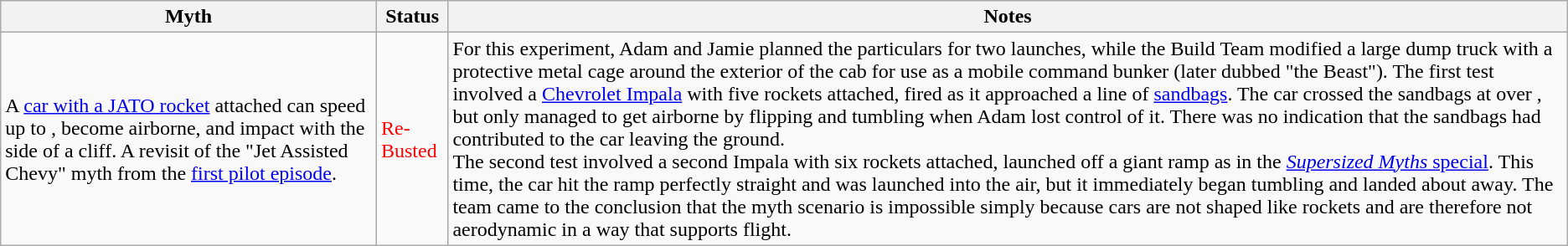<table class="wikitable plainrowheaders">
<tr>
<th scope"col">Myth</th>
<th scope"col">Status</th>
<th scope"col">Notes</th>
</tr>
<tr>
<td scope"row">A <a href='#'>car with a JATO rocket</a> attached can speed up to , become airborne, and impact with the side of a cliff. A revisit of the "Jet Assisted Chevy" myth from the <a href='#'>first pilot episode</a>.</td>
<td style="color:red">Re-Busted</td>
<td>For this experiment, Adam and Jamie planned the particulars for two launches, while the Build Team modified a large dump truck with a protective metal cage around the exterior of the cab for use as a mobile command bunker (later dubbed "the Beast"). The first test involved a <a href='#'>Chevrolet Impala</a> with five rockets attached, fired as it approached a line of  <a href='#'>sandbags</a>. The car crossed the sandbags at over , but only managed to get airborne by flipping and tumbling when Adam lost control of it. There was no indication that the sandbags had contributed to the car leaving the ground.<br>The second test involved a second Impala with six rockets attached, launched off a giant ramp as in the <a href='#'><em>Supersized Myths</em> special</a>. This time, the car hit the ramp perfectly straight and was launched into the air, but it immediately began tumbling and landed about  away. The team came to the conclusion that the myth scenario is impossible simply because cars are not shaped like rockets and are therefore not aerodynamic in a way that supports flight.</td>
</tr>
</table>
